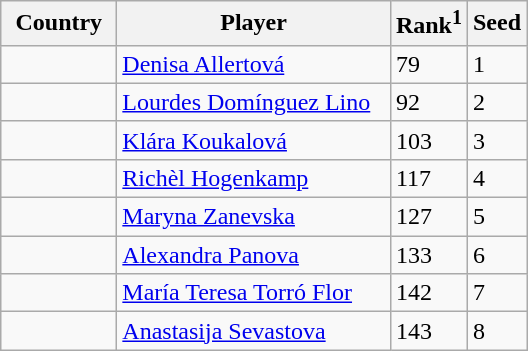<table class="sortable wikitable">
<tr>
<th width="70">Country</th>
<th width="175">Player</th>
<th>Rank<sup>1</sup></th>
<th>Seed</th>
</tr>
<tr>
<td></td>
<td><a href='#'>Denisa Allertová</a></td>
<td>79</td>
<td>1</td>
</tr>
<tr>
<td></td>
<td><a href='#'>Lourdes Domínguez Lino</a></td>
<td>92</td>
<td>2</td>
</tr>
<tr>
<td></td>
<td><a href='#'>Klára Koukalová</a></td>
<td>103</td>
<td>3</td>
</tr>
<tr>
<td></td>
<td><a href='#'>Richèl Hogenkamp</a></td>
<td>117</td>
<td>4</td>
</tr>
<tr>
<td></td>
<td><a href='#'>Maryna Zanevska</a></td>
<td>127</td>
<td>5</td>
</tr>
<tr>
<td></td>
<td><a href='#'>Alexandra Panova</a></td>
<td>133</td>
<td>6</td>
</tr>
<tr>
<td></td>
<td><a href='#'>María Teresa Torró Flor</a></td>
<td>142</td>
<td>7</td>
</tr>
<tr>
<td></td>
<td><a href='#'>Anastasija Sevastova</a></td>
<td>143</td>
<td>8</td>
</tr>
</table>
